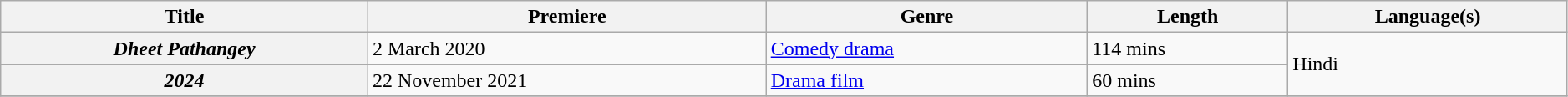<table class="wikitable plainrowheaders sortable" style="width:99%;">
<tr>
<th>Title</th>
<th>Premiere</th>
<th>Genre</th>
<th>Length</th>
<th>Language(s)</th>
</tr>
<tr>
<th scope="row"><em>Dheet Pathangey</em></th>
<td>2 March 2020</td>
<td><a href='#'>Comedy drama</a></td>
<td>114 mins</td>
<td rowspan=2>Hindi</td>
</tr>
<tr>
<th scope="row"><em>2024</em> </th>
<td>22 November 2021</td>
<td><a href='#'>Drama film</a></td>
<td>60 mins</td>
</tr>
<tr>
</tr>
</table>
